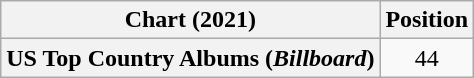<table class="wikitable plainrowheaders" style="text-align:center;">
<tr>
<th scope="col">Chart (2021)</th>
<th scope="col">Position</th>
</tr>
<tr>
<th scope="row">US Top Country Albums (<em>Billboard</em>)</th>
<td>44</td>
</tr>
</table>
